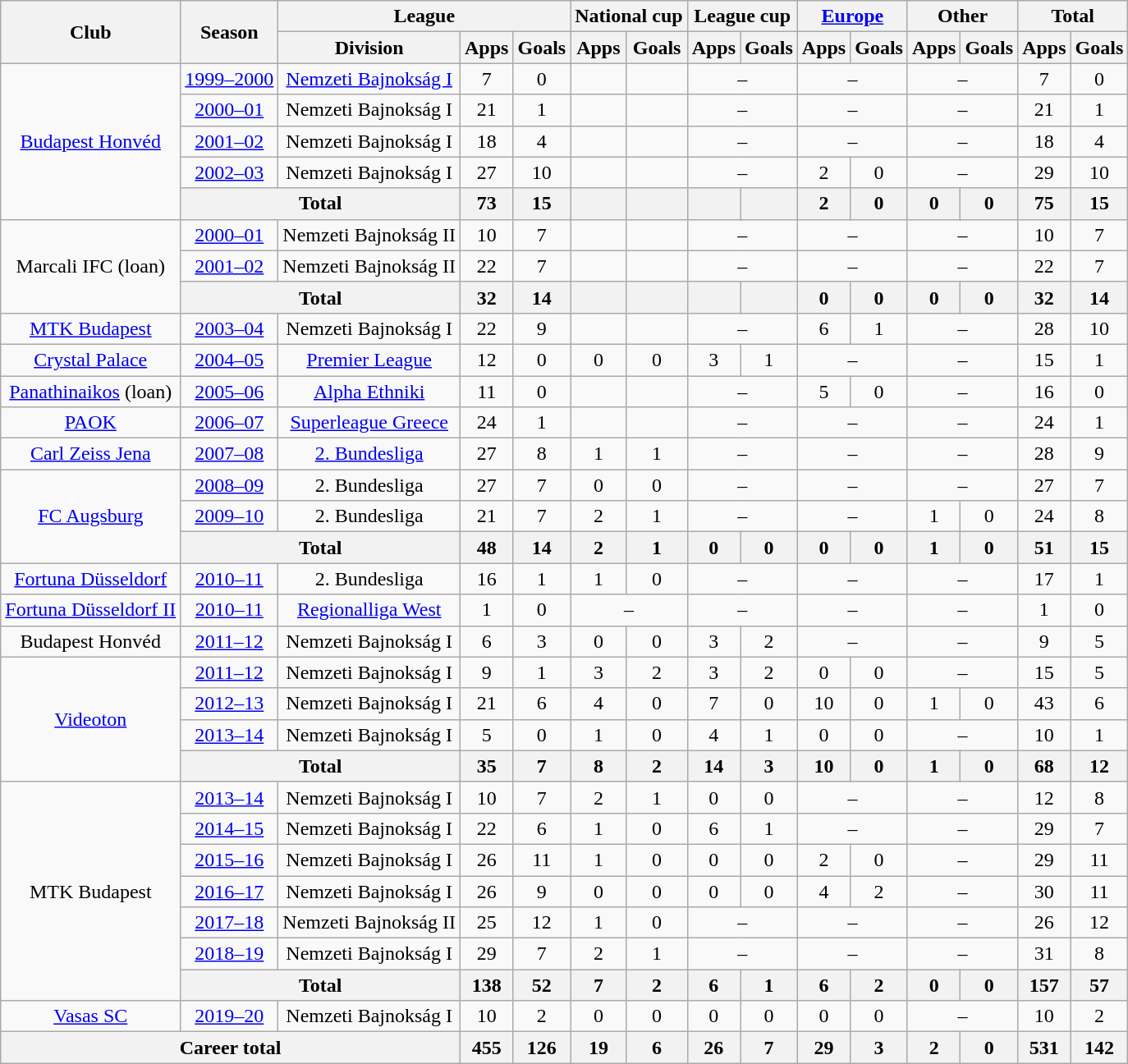<table class="wikitable" style="text-align:center">
<tr>
<th rowspan="2">Club</th>
<th rowspan="2">Season</th>
<th colspan="3">League</th>
<th colspan="2">National cup</th>
<th colspan="2">League cup</th>
<th colspan="2"><a href='#'>Europe</a></th>
<th colspan="2">Other</th>
<th colspan="2">Total</th>
</tr>
<tr>
<th>Division</th>
<th>Apps</th>
<th>Goals</th>
<th>Apps</th>
<th>Goals</th>
<th>Apps</th>
<th>Goals</th>
<th>Apps</th>
<th>Goals</th>
<th>Apps</th>
<th>Goals</th>
<th>Apps</th>
<th>Goals</th>
</tr>
<tr>
<td rowspan="5"><a href='#'>Budapest Honvéd</a></td>
<td><a href='#'>1999–2000</a></td>
<td><a href='#'>Nemzeti Bajnokság I</a></td>
<td>7</td>
<td>0</td>
<td></td>
<td></td>
<td colspan="2">–</td>
<td colspan="2">–</td>
<td colspan="2">–</td>
<td>7</td>
<td>0</td>
</tr>
<tr>
<td><a href='#'>2000–01</a></td>
<td>Nemzeti Bajnokság I</td>
<td>21</td>
<td>1</td>
<td></td>
<td></td>
<td colspan="2">–</td>
<td colspan="2">–</td>
<td colspan="2">–</td>
<td>21</td>
<td>1</td>
</tr>
<tr>
<td><a href='#'>2001–02</a></td>
<td>Nemzeti Bajnokság I</td>
<td>18</td>
<td>4</td>
<td></td>
<td></td>
<td colspan="2">–</td>
<td colspan="2">–</td>
<td colspan="2">–</td>
<td>18</td>
<td>4</td>
</tr>
<tr>
<td><a href='#'>2002–03</a></td>
<td>Nemzeti Bajnokság I</td>
<td>27</td>
<td>10</td>
<td></td>
<td></td>
<td colspan="2">–</td>
<td>2</td>
<td>0</td>
<td colspan="2">–</td>
<td>29</td>
<td>10</td>
</tr>
<tr>
<th colspan="2">Total</th>
<th>73</th>
<th>15</th>
<th></th>
<th></th>
<th></th>
<th></th>
<th>2</th>
<th>0</th>
<th>0</th>
<th>0</th>
<th>75</th>
<th>15</th>
</tr>
<tr>
<td rowspan="3">Marcali IFC (loan)</td>
<td><a href='#'>2000–01</a></td>
<td>Nemzeti Bajnokság II</td>
<td>10</td>
<td>7</td>
<td></td>
<td></td>
<td colspan="2">–</td>
<td colspan="2">–</td>
<td colspan="2">–</td>
<td>10</td>
<td>7</td>
</tr>
<tr>
<td><a href='#'>2001–02</a></td>
<td>Nemzeti Bajnokság II</td>
<td>22</td>
<td>7</td>
<td></td>
<td></td>
<td colspan="2">–</td>
<td colspan="2">–</td>
<td colspan="2">–</td>
<td>22</td>
<td>7</td>
</tr>
<tr>
<th colspan="2">Total</th>
<th>32</th>
<th>14</th>
<th></th>
<th></th>
<th></th>
<th></th>
<th>0</th>
<th>0</th>
<th>0</th>
<th>0</th>
<th>32</th>
<th>14</th>
</tr>
<tr>
<td><a href='#'>MTK Budapest</a></td>
<td><a href='#'>2003–04</a></td>
<td>Nemzeti Bajnokság I</td>
<td>22</td>
<td>9</td>
<td></td>
<td></td>
<td colspan="2">–</td>
<td>6</td>
<td>1</td>
<td colspan="2">–</td>
<td>28</td>
<td>10</td>
</tr>
<tr>
<td><a href='#'>Crystal Palace</a></td>
<td><a href='#'>2004–05</a></td>
<td><a href='#'>Premier League</a></td>
<td>12</td>
<td>0</td>
<td>0</td>
<td>0</td>
<td>3</td>
<td>1</td>
<td colspan="2">–</td>
<td colspan="2">–</td>
<td>15</td>
<td>1</td>
</tr>
<tr>
<td><a href='#'>Panathinaikos</a> (loan)</td>
<td><a href='#'>2005–06</a></td>
<td><a href='#'>Alpha Ethniki</a></td>
<td>11</td>
<td>0</td>
<td></td>
<td></td>
<td colspan="2">–</td>
<td>5</td>
<td>0</td>
<td colspan="2">–</td>
<td>16</td>
<td>0</td>
</tr>
<tr>
<td><a href='#'>PAOK</a></td>
<td><a href='#'>2006–07</a></td>
<td><a href='#'>Superleague Greece</a></td>
<td>24</td>
<td>1</td>
<td></td>
<td></td>
<td colspan="2">–</td>
<td colspan="2">–</td>
<td colspan="2">–</td>
<td>24</td>
<td>1</td>
</tr>
<tr>
<td><a href='#'>Carl Zeiss Jena</a></td>
<td><a href='#'>2007–08</a></td>
<td><a href='#'>2. Bundesliga</a></td>
<td>27</td>
<td>8</td>
<td>1</td>
<td>1</td>
<td colspan="2">–</td>
<td colspan="2">–</td>
<td colspan="2">–</td>
<td>28</td>
<td>9</td>
</tr>
<tr>
<td rowspan="3"><a href='#'>FC Augsburg</a></td>
<td><a href='#'>2008–09</a></td>
<td>2. Bundesliga</td>
<td>27</td>
<td>7</td>
<td>0</td>
<td>0</td>
<td colspan="2">–</td>
<td colspan="2">–</td>
<td colspan="2">–</td>
<td>27</td>
<td>7</td>
</tr>
<tr>
<td><a href='#'>2009–10</a></td>
<td>2. Bundesliga</td>
<td>21</td>
<td>7</td>
<td>2</td>
<td>1</td>
<td colspan="2">–</td>
<td colspan="2">–</td>
<td>1</td>
<td>0</td>
<td>24</td>
<td>8</td>
</tr>
<tr>
<th colspan="2">Total</th>
<th>48</th>
<th>14</th>
<th>2</th>
<th>1</th>
<th>0</th>
<th>0</th>
<th>0</th>
<th>0</th>
<th>1</th>
<th>0</th>
<th>51</th>
<th>15</th>
</tr>
<tr>
<td><a href='#'>Fortuna Düsseldorf</a></td>
<td><a href='#'>2010–11</a></td>
<td>2. Bundesliga</td>
<td>16</td>
<td>1</td>
<td>1</td>
<td>0</td>
<td colspan="2">–</td>
<td colspan="2">–</td>
<td colspan="2">–</td>
<td>17</td>
<td>1</td>
</tr>
<tr>
<td><a href='#'>Fortuna Düsseldorf II</a></td>
<td><a href='#'>2010–11</a></td>
<td><a href='#'>Regionalliga West</a></td>
<td>1</td>
<td>0</td>
<td colspan="2">–</td>
<td colspan="2">–</td>
<td colspan="2">–</td>
<td colspan="2">–</td>
<td>1</td>
<td>0</td>
</tr>
<tr>
<td>Budapest Honvéd</td>
<td><a href='#'>2011–12</a></td>
<td>Nemzeti Bajnokság I</td>
<td>6</td>
<td>3</td>
<td>0</td>
<td>0</td>
<td>3</td>
<td>2</td>
<td colspan="2">–</td>
<td colspan="2">–</td>
<td>9</td>
<td>5</td>
</tr>
<tr>
<td rowspan="4"><a href='#'>Videoton</a></td>
<td><a href='#'>2011–12</a></td>
<td>Nemzeti Bajnokság I</td>
<td>9</td>
<td>1</td>
<td>3</td>
<td>2</td>
<td>3</td>
<td>2</td>
<td>0</td>
<td>0</td>
<td colspan="2">–</td>
<td>15</td>
<td>5</td>
</tr>
<tr>
<td><a href='#'>2012–13</a></td>
<td>Nemzeti Bajnokság I</td>
<td>21</td>
<td>6</td>
<td>4</td>
<td>0</td>
<td>7</td>
<td>0</td>
<td>10</td>
<td>0</td>
<td>1</td>
<td>0</td>
<td>43</td>
<td>6</td>
</tr>
<tr>
<td><a href='#'>2013–14</a></td>
<td>Nemzeti Bajnokság I</td>
<td>5</td>
<td>0</td>
<td>1</td>
<td>0</td>
<td>4</td>
<td>1</td>
<td>0</td>
<td>0</td>
<td colspan="2">–</td>
<td>10</td>
<td>1</td>
</tr>
<tr>
<th colspan="2">Total</th>
<th>35</th>
<th>7</th>
<th>8</th>
<th>2</th>
<th>14</th>
<th>3</th>
<th>10</th>
<th>0</th>
<th>1</th>
<th>0</th>
<th>68</th>
<th>12</th>
</tr>
<tr>
<td rowspan="7">MTK Budapest</td>
<td><a href='#'>2013–14</a></td>
<td>Nemzeti Bajnokság I</td>
<td>10</td>
<td>7</td>
<td>2</td>
<td>1</td>
<td>0</td>
<td>0</td>
<td colspan="2">–</td>
<td colspan="2">–</td>
<td>12</td>
<td>8</td>
</tr>
<tr>
<td><a href='#'>2014–15</a></td>
<td>Nemzeti Bajnokság I</td>
<td>22</td>
<td>6</td>
<td>1</td>
<td>0</td>
<td>6</td>
<td>1</td>
<td colspan="2">–</td>
<td colspan="2">–</td>
<td>29</td>
<td>7</td>
</tr>
<tr>
<td><a href='#'>2015–16</a></td>
<td>Nemzeti Bajnokság I</td>
<td>26</td>
<td>11</td>
<td>1</td>
<td>0</td>
<td>0</td>
<td>0</td>
<td>2</td>
<td>0</td>
<td colspan="2">–</td>
<td>29</td>
<td>11</td>
</tr>
<tr>
<td><a href='#'>2016–17</a></td>
<td>Nemzeti Bajnokság I</td>
<td>26</td>
<td>9</td>
<td>0</td>
<td>0</td>
<td>0</td>
<td>0</td>
<td>4</td>
<td>2</td>
<td colspan="2">–</td>
<td>30</td>
<td>11</td>
</tr>
<tr>
<td><a href='#'>2017–18</a></td>
<td>Nemzeti Bajnokság II</td>
<td>25</td>
<td>12</td>
<td>1</td>
<td>0</td>
<td colspan="2">–</td>
<td colspan="2">–</td>
<td colspan="2">–</td>
<td>26</td>
<td>12</td>
</tr>
<tr>
<td><a href='#'>2018–19</a></td>
<td>Nemzeti Bajnokság I</td>
<td>29</td>
<td>7</td>
<td>2</td>
<td>1</td>
<td colspan="2">–</td>
<td colspan="2">–</td>
<td colspan="2">–</td>
<td>31</td>
<td>8</td>
</tr>
<tr>
<th colspan="2">Total</th>
<th>138</th>
<th>52</th>
<th>7</th>
<th>2</th>
<th>6</th>
<th>1</th>
<th>6</th>
<th>2</th>
<th>0</th>
<th>0</th>
<th>157</th>
<th>57</th>
</tr>
<tr>
<td><a href='#'>Vasas SC</a></td>
<td><a href='#'>2019–20</a></td>
<td>Nemzeti Bajnokság I</td>
<td>10</td>
<td>2</td>
<td>0</td>
<td>0</td>
<td>0</td>
<td>0</td>
<td>0</td>
<td>0</td>
<td colspan="2">–</td>
<td>10</td>
<td>2</td>
</tr>
<tr>
<th colspan="3">Career total</th>
<th>455</th>
<th>126</th>
<th>19</th>
<th>6</th>
<th>26</th>
<th>7</th>
<th>29</th>
<th>3</th>
<th>2</th>
<th>0</th>
<th>531</th>
<th>142</th>
</tr>
</table>
